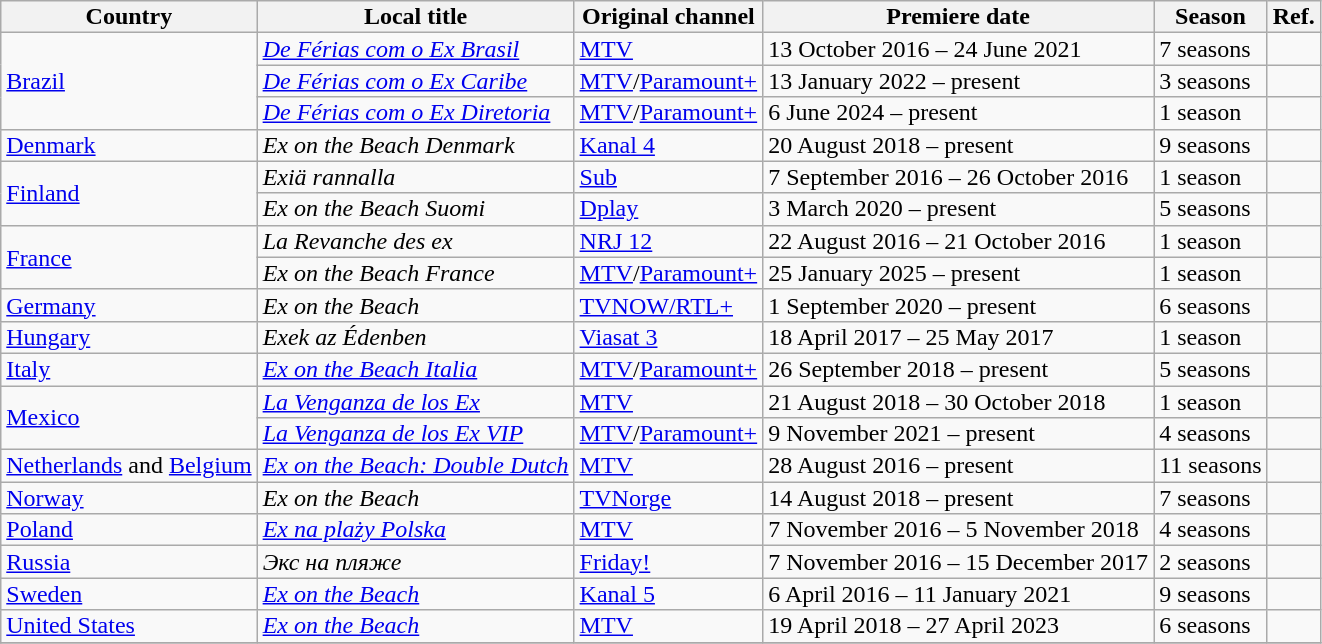<table class="wikitable" style="text-align:left; line-height:14px;">
<tr>
<th>Country</th>
<th>Local title</th>
<th>Original channel</th>
<th>Premiere date</th>
<th>Season</th>
<th>Ref.</th>
</tr>
<tr>
<td rowspan="3"><a href='#'>Brazil</a></td>
<td><em><a href='#'>De Férias com o Ex Brasil</a></em></td>
<td><a href='#'>MTV</a></td>
<td>13 October 2016 – 24 June 2021</td>
<td>7 seasons</td>
<td></td>
</tr>
<tr>
<td><em><a href='#'>De Férias com o Ex Caribe</a></em></td>
<td><a href='#'>MTV</a>/<a href='#'>Paramount+</a></td>
<td>13 January 2022 – present</td>
<td>3 seasons</td>
<td></td>
</tr>
<tr>
<td><em><a href='#'>De Férias com o Ex Diretoria</a></em></td>
<td><a href='#'>MTV</a>/<a href='#'>Paramount+</a></td>
<td>6 June 2024 – present</td>
<td>1 season</td>
<td></td>
</tr>
<tr>
<td><a href='#'>Denmark</a></td>
<td><em>Ex on the Beach Denmark</em></td>
<td><a href='#'>Kanal 4</a></td>
<td>20 August 2018 – present</td>
<td>9 seasons</td>
<td></td>
</tr>
<tr>
<td rowspan="2"><a href='#'>Finland</a></td>
<td><em>Exiä rannalla</em></td>
<td><a href='#'>Sub</a></td>
<td>7 September 2016 – 26 October 2016</td>
<td>1 season</td>
<td></td>
</tr>
<tr>
<td><em>Ex on the Beach Suomi</em></td>
<td><a href='#'>Dplay</a></td>
<td>3 March 2020 – present</td>
<td>5 seasons</td>
<td></td>
</tr>
<tr>
<td rowspan="2"><a href='#'>France</a></td>
<td><em>La Revanche des ex</em></td>
<td><a href='#'>NRJ 12</a></td>
<td>22 August 2016 – 21 October 2016</td>
<td>1 season</td>
<td></td>
</tr>
<tr>
<td><em>Ex on the Beach France</em></td>
<td><a href='#'>MTV</a>/<a href='#'>Paramount+</a></td>
<td>25 January 2025 – present</td>
<td>1 season</td>
<td></td>
</tr>
<tr>
<td><a href='#'>Germany</a></td>
<td><em>Ex on the Beach</em></td>
<td><a href='#'>TVNOW/RTL+</a></td>
<td>1 September 2020 – present</td>
<td>6 seasons</td>
<td></td>
</tr>
<tr>
<td><a href='#'>Hungary</a></td>
<td><em>Exek az Édenben</em></td>
<td><a href='#'>Viasat 3</a></td>
<td>18 April 2017 – 25 May 2017</td>
<td>1 season</td>
<td></td>
</tr>
<tr>
<td><a href='#'>Italy</a></td>
<td><em><a href='#'>Ex on the Beach Italia</a></em></td>
<td><a href='#'>MTV</a>/<a href='#'>Paramount+</a></td>
<td>26 September 2018 – present</td>
<td>5 seasons</td>
<td></td>
</tr>
<tr>
<td rowspan="2"><a href='#'>Mexico</a></td>
<td><em><a href='#'>La Venganza de los Ex</a></em></td>
<td><a href='#'>MTV</a></td>
<td>21 August 2018 – 30 October 2018</td>
<td>1 season</td>
<td></td>
</tr>
<tr>
<td><em><a href='#'>La Venganza de los Ex VIP</a></em></td>
<td><a href='#'>MTV</a>/<a href='#'>Paramount+</a></td>
<td>9 November 2021 – present</td>
<td>4 seasons</td>
<td></td>
</tr>
<tr>
<td><a href='#'>Netherlands</a> and <a href='#'>Belgium</a></td>
<td><em><a href='#'>Ex on the Beach: Double Dutch</a></em></td>
<td><a href='#'>MTV</a></td>
<td>28 August 2016 – present</td>
<td>11 seasons</td>
<td></td>
</tr>
<tr>
<td><a href='#'>Norway</a></td>
<td><em>Ex on the Beach</em></td>
<td><a href='#'>TVNorge</a></td>
<td>14 August 2018 – present</td>
<td>7 seasons</td>
<td></td>
</tr>
<tr>
<td><a href='#'>Poland</a></td>
<td><em><a href='#'>Ex na plaży Polska</a></em></td>
<td><a href='#'>MTV</a></td>
<td>7 November 2016 – 5 November 2018</td>
<td>4 seasons</td>
<td></td>
</tr>
<tr>
<td><a href='#'>Russia</a></td>
<td><em>Экс на пляже</em></td>
<td><a href='#'>Friday!</a></td>
<td>7 November 2016 – 15 December 2017</td>
<td>2 seasons</td>
<td></td>
</tr>
<tr>
<td><a href='#'>Sweden</a></td>
<td><em><a href='#'>Ex on the Beach</a></em></td>
<td><a href='#'>Kanal 5</a></td>
<td>6 April 2016 – 11 January 2021</td>
<td>9 seasons</td>
<td></td>
</tr>
<tr>
<td><a href='#'>United States</a></td>
<td><em><a href='#'>Ex on the Beach</a></em></td>
<td><a href='#'>MTV</a></td>
<td>19 April 2018 – 27 April 2023</td>
<td>6 seasons</td>
<td></td>
</tr>
<tr>
</tr>
</table>
